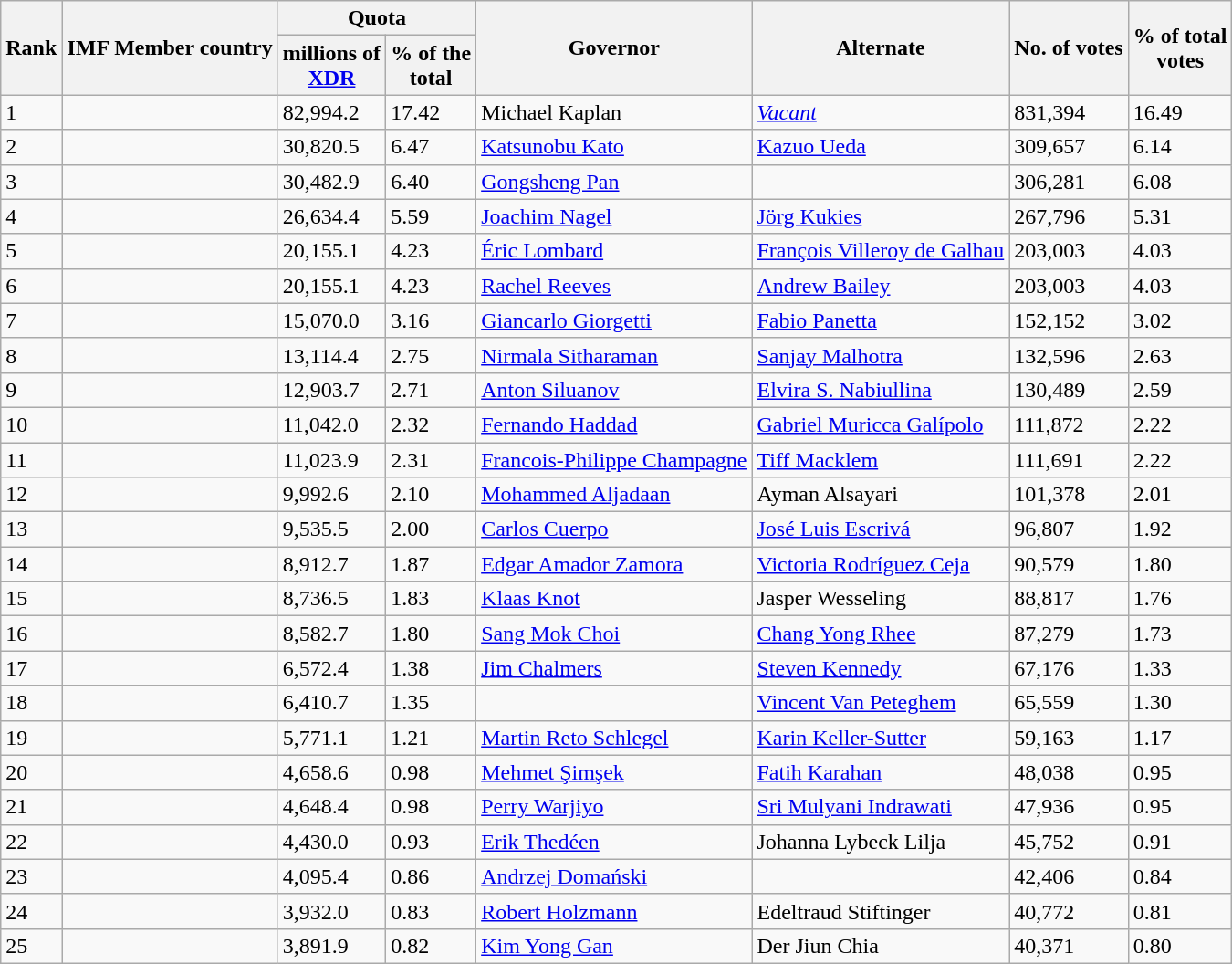<table class="wikitable sortable">
<tr>
<th rowspan=2>Rank</th>
<th rowspan=2>IMF Member country</th>
<th colspan=2>Quota</th>
<th rowspan=2>Governor</th>
<th rowspan=2>Alternate</th>
<th rowspan=2>No. of votes</th>
<th rowspan=2>% of total<br>votes</th>
</tr>
<tr>
<th>millions of<br><a href='#'>XDR</a></th>
<th>% of the<br>total</th>
</tr>
<tr>
<td>1</td>
<td></td>
<td>82,994.2</td>
<td>17.42</td>
<td>Michael Kaplan</td>
<td><em><a href='#'>Vacant</a></em></td>
<td>831,394</td>
<td>16.49</td>
</tr>
<tr>
<td>2</td>
<td></td>
<td>30,820.5</td>
<td>6.47</td>
<td><a href='#'>Katsunobu Kato</a></td>
<td><a href='#'>Kazuo Ueda</a></td>
<td>309,657</td>
<td>6.14</td>
</tr>
<tr>
<td>3</td>
<td></td>
<td>30,482.9</td>
<td>6.40</td>
<td><a href='#'>Gongsheng Pan</a></td>
<td></td>
<td>306,281</td>
<td>6.08</td>
</tr>
<tr>
<td>4</td>
<td></td>
<td>26,634.4</td>
<td>5.59</td>
<td><a href='#'>Joachim Nagel</a></td>
<td><a href='#'>Jörg Kukies</a></td>
<td>267,796</td>
<td>5.31</td>
</tr>
<tr>
<td>5</td>
<td></td>
<td>20,155.1</td>
<td>4.23</td>
<td><a href='#'>Éric Lombard</a></td>
<td><a href='#'>François Villeroy de Galhau</a></td>
<td>203,003</td>
<td>4.03</td>
</tr>
<tr>
<td>6</td>
<td></td>
<td>20,155.1</td>
<td>4.23</td>
<td><a href='#'>Rachel Reeves</a></td>
<td><a href='#'>Andrew Bailey</a></td>
<td>203,003</td>
<td>4.03</td>
</tr>
<tr>
<td>7</td>
<td></td>
<td>15,070.0</td>
<td>3.16</td>
<td><a href='#'>Giancarlo Giorgetti</a></td>
<td><a href='#'>Fabio Panetta</a></td>
<td>152,152</td>
<td>3.02</td>
</tr>
<tr>
<td>8</td>
<td></td>
<td>13,114.4</td>
<td>2.75</td>
<td><a href='#'>Nirmala Sitharaman</a></td>
<td><a href='#'>Sanjay Malhotra</a></td>
<td>132,596</td>
<td>2.63</td>
</tr>
<tr>
<td>9</td>
<td></td>
<td>12,903.7</td>
<td>2.71</td>
<td><a href='#'>Anton Siluanov</a></td>
<td><a href='#'>Elvira S. Nabiullina</a></td>
<td>130,489</td>
<td>2.59</td>
</tr>
<tr>
<td>10</td>
<td></td>
<td>11,042.0</td>
<td>2.32</td>
<td><a href='#'>Fernando Haddad</a></td>
<td><a href='#'>Gabriel Muricca Galípolo</a></td>
<td>111,872</td>
<td>2.22</td>
</tr>
<tr>
<td>11</td>
<td></td>
<td>11,023.9</td>
<td>2.31</td>
<td><a href='#'>Francois-Philippe Champagne</a></td>
<td><a href='#'>Tiff Macklem</a></td>
<td>111,691</td>
<td>2.22</td>
</tr>
<tr>
<td>12</td>
<td></td>
<td>9,992.6</td>
<td>2.10</td>
<td><a href='#'>Mohammed Aljadaan</a></td>
<td>Ayman Alsayari</td>
<td>101,378</td>
<td>2.01</td>
</tr>
<tr>
<td>13</td>
<td></td>
<td>9,535.5</td>
<td>2.00</td>
<td><a href='#'>Carlos Cuerpo</a></td>
<td><a href='#'>José Luis Escrivá</a></td>
<td>96,807</td>
<td>1.92</td>
</tr>
<tr>
<td>14</td>
<td></td>
<td>8,912.7</td>
<td>1.87</td>
<td><a href='#'>Edgar Amador Zamora</a></td>
<td><a href='#'>Victoria Rodríguez Ceja</a></td>
<td>90,579</td>
<td>1.80</td>
</tr>
<tr>
<td>15</td>
<td></td>
<td>8,736.5</td>
<td>1.83</td>
<td><a href='#'>Klaas Knot</a></td>
<td>Jasper Wesseling</td>
<td>88,817</td>
<td>1.76</td>
</tr>
<tr>
<td>16</td>
<td></td>
<td>8,582.7</td>
<td>1.80</td>
<td><a href='#'>Sang Mok Choi</a></td>
<td><a href='#'>Chang Yong Rhee</a></td>
<td>87,279</td>
<td>1.73</td>
</tr>
<tr>
<td>17</td>
<td></td>
<td>6,572.4</td>
<td>1.38</td>
<td><a href='#'>Jim Chalmers</a></td>
<td><a href='#'>Steven Kennedy</a></td>
<td>67,176</td>
<td>1.33</td>
</tr>
<tr>
<td>18</td>
<td></td>
<td>6,410.7</td>
<td>1.35</td>
<td></td>
<td><a href='#'>Vincent Van Peteghem</a></td>
<td>65,559</td>
<td>1.30</td>
</tr>
<tr>
<td>19</td>
<td></td>
<td>5,771.1</td>
<td>1.21</td>
<td><a href='#'>Martin Reto Schlegel</a></td>
<td><a href='#'>Karin Keller-Sutter</a></td>
<td>59,163</td>
<td>1.17</td>
</tr>
<tr>
<td>20</td>
<td></td>
<td>4,658.6</td>
<td>0.98</td>
<td><a href='#'>Mehmet Şimşek</a></td>
<td><a href='#'>Fatih Karahan</a></td>
<td>48,038</td>
<td>0.95</td>
</tr>
<tr>
<td>21</td>
<td></td>
<td>4,648.4</td>
<td>0.98</td>
<td><a href='#'>Perry Warjiyo</a></td>
<td><a href='#'>Sri Mulyani Indrawati</a></td>
<td>47,936</td>
<td>0.95</td>
</tr>
<tr>
<td>22</td>
<td></td>
<td>4,430.0</td>
<td>0.93</td>
<td><a href='#'>Erik Thedéen</a></td>
<td>Johanna Lybeck Lilja</td>
<td>45,752</td>
<td>0.91</td>
</tr>
<tr>
<td>23</td>
<td></td>
<td>4,095.4</td>
<td>0.86</td>
<td><a href='#'>Andrzej Domański</a></td>
<td></td>
<td>42,406</td>
<td>0.84</td>
</tr>
<tr>
<td>24</td>
<td></td>
<td>3,932.0</td>
<td>0.83</td>
<td><a href='#'>Robert Holzmann</a></td>
<td>Edeltraud Stiftinger</td>
<td>40,772</td>
<td>0.81</td>
</tr>
<tr>
<td>25</td>
<td></td>
<td>3,891.9</td>
<td>0.82</td>
<td><a href='#'>Kim Yong Gan</a></td>
<td>Der Jiun Chia</td>
<td>40,371</td>
<td>0.80</td>
</tr>
</table>
